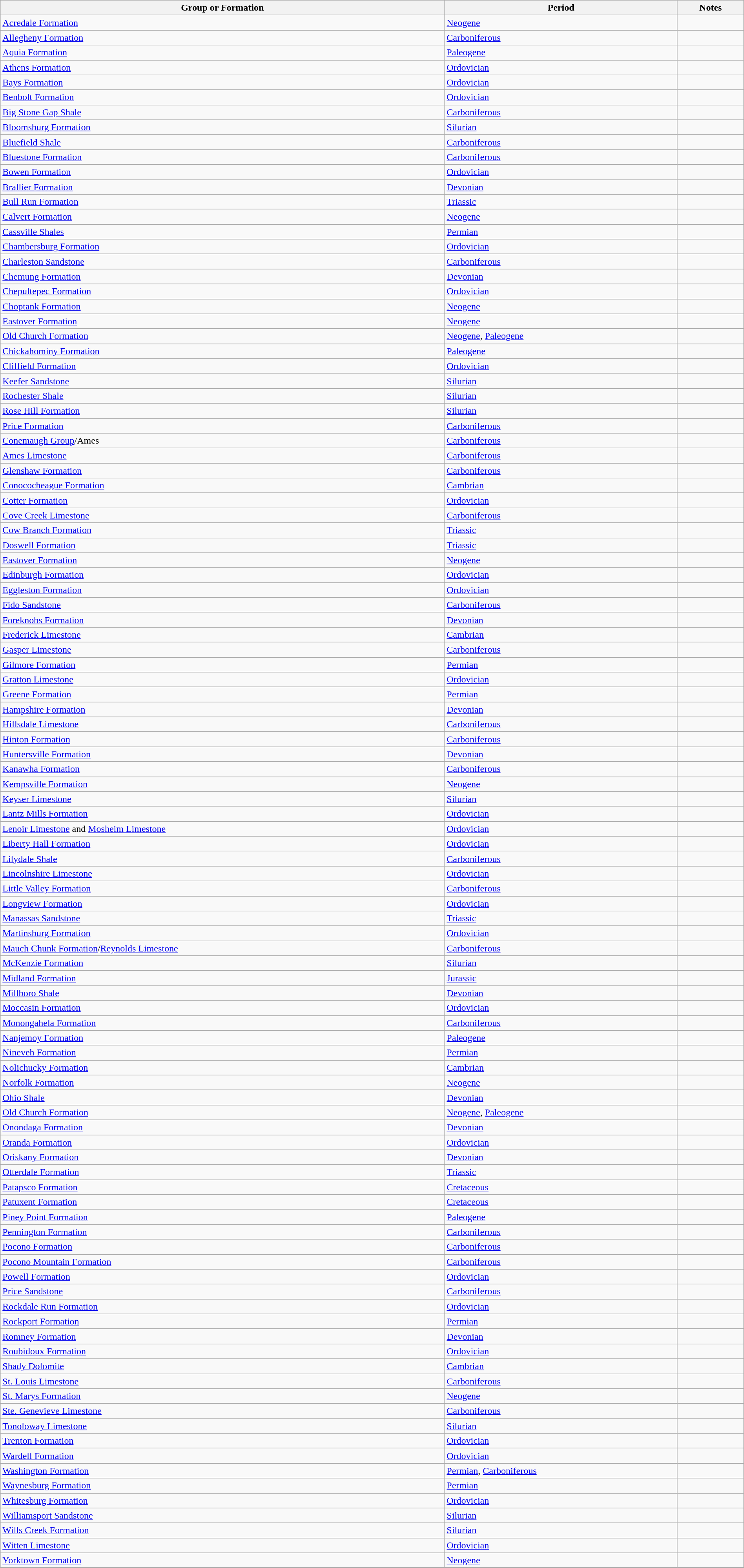<table class="wikitable sortable" style="width: 100%;">
<tr>
<th>Group or Formation</th>
<th>Period</th>
<th class="unsortable">Notes</th>
</tr>
<tr>
<td><a href='#'>Acredale Formation</a></td>
<td><a href='#'>Neogene</a></td>
<td></td>
</tr>
<tr>
<td><a href='#'>Allegheny Formation</a></td>
<td><a href='#'>Carboniferous</a></td>
<td></td>
</tr>
<tr>
<td><a href='#'>Aquia Formation</a></td>
<td><a href='#'>Paleogene</a></td>
<td></td>
</tr>
<tr>
<td><a href='#'>Athens Formation</a></td>
<td><a href='#'>Ordovician</a></td>
<td></td>
</tr>
<tr>
<td><a href='#'>Bays Formation</a></td>
<td><a href='#'>Ordovician</a></td>
<td></td>
</tr>
<tr>
<td><a href='#'>Benbolt Formation</a></td>
<td><a href='#'>Ordovician</a></td>
<td></td>
</tr>
<tr>
<td><a href='#'>Big Stone Gap Shale</a></td>
<td><a href='#'>Carboniferous</a></td>
<td></td>
</tr>
<tr>
<td><a href='#'>Bloomsburg Formation</a></td>
<td><a href='#'>Silurian</a></td>
<td></td>
</tr>
<tr>
<td><a href='#'>Bluefield Shale</a></td>
<td><a href='#'>Carboniferous</a></td>
<td></td>
</tr>
<tr>
<td><a href='#'>Bluestone Formation</a></td>
<td><a href='#'>Carboniferous</a></td>
<td></td>
</tr>
<tr>
<td><a href='#'>Bowen Formation</a></td>
<td><a href='#'>Ordovician</a></td>
<td></td>
</tr>
<tr>
<td><a href='#'>Brallier Formation</a></td>
<td><a href='#'>Devonian</a></td>
<td></td>
</tr>
<tr>
<td><a href='#'>Bull Run Formation</a></td>
<td><a href='#'>Triassic</a></td>
<td></td>
</tr>
<tr>
<td><a href='#'>Calvert Formation</a></td>
<td><a href='#'>Neogene</a></td>
<td></td>
</tr>
<tr>
<td><a href='#'>Cassville Shales</a></td>
<td><a href='#'>Permian</a></td>
<td></td>
</tr>
<tr>
<td><a href='#'>Chambersburg Formation</a></td>
<td><a href='#'>Ordovician</a></td>
<td></td>
</tr>
<tr>
<td><a href='#'>Charleston Sandstone</a></td>
<td><a href='#'>Carboniferous</a></td>
<td></td>
</tr>
<tr>
<td><a href='#'>Chemung Formation</a></td>
<td><a href='#'>Devonian</a></td>
<td></td>
</tr>
<tr>
<td><a href='#'>Chepultepec Formation</a></td>
<td><a href='#'>Ordovician</a></td>
<td></td>
</tr>
<tr>
<td><a href='#'>Choptank Formation</a></td>
<td><a href='#'>Neogene</a></td>
<td></td>
</tr>
<tr>
<td><a href='#'>Eastover Formation</a></td>
<td><a href='#'>Neogene</a></td>
<td></td>
</tr>
<tr>
<td><a href='#'>Old Church Formation</a></td>
<td><a href='#'>Neogene</a>, <a href='#'>Paleogene</a></td>
<td></td>
</tr>
<tr>
<td><a href='#'>Chickahominy Formation</a></td>
<td><a href='#'>Paleogene</a></td>
<td></td>
</tr>
<tr>
<td><a href='#'>Cliffield Formation</a></td>
<td><a href='#'>Ordovician</a></td>
<td></td>
</tr>
<tr>
<td><a href='#'>Keefer Sandstone</a></td>
<td><a href='#'>Silurian</a></td>
<td></td>
</tr>
<tr>
<td><a href='#'>Rochester Shale</a></td>
<td><a href='#'>Silurian</a></td>
<td></td>
</tr>
<tr>
<td><a href='#'>Rose Hill Formation</a></td>
<td><a href='#'>Silurian</a></td>
<td></td>
</tr>
<tr>
<td><a href='#'>Price Formation</a></td>
<td><a href='#'>Carboniferous</a></td>
<td></td>
</tr>
<tr>
<td><a href='#'>Conemaugh Group</a>/Ames</td>
<td><a href='#'>Carboniferous</a></td>
<td></td>
</tr>
<tr>
<td><a href='#'>Ames Limestone</a></td>
<td><a href='#'>Carboniferous</a></td>
<td></td>
</tr>
<tr>
<td><a href='#'>Glenshaw Formation</a></td>
<td><a href='#'>Carboniferous</a></td>
<td></td>
</tr>
<tr>
<td><a href='#'>Conococheague Formation</a></td>
<td><a href='#'>Cambrian</a></td>
<td></td>
</tr>
<tr>
<td><a href='#'>Cotter Formation</a></td>
<td><a href='#'>Ordovician</a></td>
<td></td>
</tr>
<tr>
<td><a href='#'>Cove Creek Limestone</a></td>
<td><a href='#'>Carboniferous</a></td>
<td></td>
</tr>
<tr>
<td><a href='#'>Cow Branch Formation</a></td>
<td><a href='#'>Triassic</a></td>
<td></td>
</tr>
<tr>
<td><a href='#'>Doswell Formation</a></td>
<td><a href='#'>Triassic</a></td>
<td></td>
</tr>
<tr>
<td><a href='#'>Eastover Formation</a></td>
<td><a href='#'>Neogene</a></td>
<td></td>
</tr>
<tr>
<td><a href='#'>Edinburgh Formation</a></td>
<td><a href='#'>Ordovician</a></td>
<td></td>
</tr>
<tr>
<td><a href='#'>Eggleston Formation</a></td>
<td><a href='#'>Ordovician</a></td>
<td></td>
</tr>
<tr>
<td><a href='#'>Fido Sandstone</a></td>
<td><a href='#'>Carboniferous</a></td>
<td></td>
</tr>
<tr>
<td><a href='#'>Foreknobs Formation</a></td>
<td><a href='#'>Devonian</a></td>
<td></td>
</tr>
<tr>
<td><a href='#'>Frederick Limestone</a></td>
<td><a href='#'>Cambrian</a></td>
<td></td>
</tr>
<tr>
<td><a href='#'>Gasper Limestone</a></td>
<td><a href='#'>Carboniferous</a></td>
<td></td>
</tr>
<tr>
<td><a href='#'>Gilmore Formation</a></td>
<td><a href='#'>Permian</a></td>
<td></td>
</tr>
<tr>
<td><a href='#'>Gratton Limestone</a></td>
<td><a href='#'>Ordovician</a></td>
<td></td>
</tr>
<tr>
<td><a href='#'>Greene Formation</a></td>
<td><a href='#'>Permian</a></td>
<td></td>
</tr>
<tr>
<td><a href='#'>Hampshire Formation</a></td>
<td><a href='#'>Devonian</a></td>
<td></td>
</tr>
<tr>
<td><a href='#'>Hillsdale Limestone</a></td>
<td><a href='#'>Carboniferous</a></td>
<td></td>
</tr>
<tr>
<td><a href='#'>Hinton Formation</a></td>
<td><a href='#'>Carboniferous</a></td>
<td></td>
</tr>
<tr>
<td><a href='#'>Huntersville Formation</a></td>
<td><a href='#'>Devonian</a></td>
<td></td>
</tr>
<tr>
<td><a href='#'>Kanawha Formation</a></td>
<td><a href='#'>Carboniferous</a></td>
<td></td>
</tr>
<tr>
<td><a href='#'>Kempsville Formation</a></td>
<td><a href='#'>Neogene</a></td>
<td></td>
</tr>
<tr>
<td><a href='#'>Keyser Limestone</a></td>
<td><a href='#'>Silurian</a></td>
<td></td>
</tr>
<tr>
<td><a href='#'>Lantz Mills Formation</a></td>
<td><a href='#'>Ordovician</a></td>
<td></td>
</tr>
<tr>
<td><a href='#'>Lenoir Limestone</a> and <a href='#'>Mosheim Limestone</a></td>
<td><a href='#'>Ordovician</a></td>
<td></td>
</tr>
<tr>
<td><a href='#'>Liberty Hall Formation</a></td>
<td><a href='#'>Ordovician</a></td>
<td></td>
</tr>
<tr>
<td><a href='#'>Lilydale Shale</a></td>
<td><a href='#'>Carboniferous</a></td>
<td></td>
</tr>
<tr>
<td><a href='#'>Lincolnshire Limestone</a></td>
<td><a href='#'>Ordovician</a></td>
<td></td>
</tr>
<tr>
<td><a href='#'>Little Valley Formation</a></td>
<td><a href='#'>Carboniferous</a></td>
<td></td>
</tr>
<tr>
<td><a href='#'>Longview Formation</a></td>
<td><a href='#'>Ordovician</a></td>
<td></td>
</tr>
<tr>
<td><a href='#'>Manassas Sandstone</a></td>
<td><a href='#'>Triassic</a></td>
<td></td>
</tr>
<tr>
<td><a href='#'>Martinsburg Formation</a></td>
<td><a href='#'>Ordovician</a></td>
<td></td>
</tr>
<tr>
<td><a href='#'>Mauch Chunk Formation</a>/<a href='#'>Reynolds Limestone</a></td>
<td><a href='#'>Carboniferous</a></td>
<td></td>
</tr>
<tr>
<td><a href='#'>McKenzie Formation</a></td>
<td><a href='#'>Silurian</a></td>
<td></td>
</tr>
<tr>
<td><a href='#'>Midland Formation</a></td>
<td><a href='#'>Jurassic</a></td>
<td></td>
</tr>
<tr>
<td><a href='#'>Millboro Shale</a></td>
<td><a href='#'>Devonian</a></td>
<td></td>
</tr>
<tr>
<td><a href='#'>Moccasin Formation</a></td>
<td><a href='#'>Ordovician</a></td>
<td></td>
</tr>
<tr>
<td><a href='#'>Monongahela Formation</a></td>
<td><a href='#'>Carboniferous</a></td>
<td></td>
</tr>
<tr>
<td><a href='#'>Nanjemoy Formation</a></td>
<td><a href='#'>Paleogene</a></td>
<td></td>
</tr>
<tr>
<td><a href='#'>Nineveh Formation</a></td>
<td><a href='#'>Permian</a></td>
<td></td>
</tr>
<tr>
<td><a href='#'>Nolichucky Formation</a></td>
<td><a href='#'>Cambrian</a></td>
<td></td>
</tr>
<tr>
<td><a href='#'>Norfolk Formation</a></td>
<td><a href='#'>Neogene</a></td>
<td></td>
</tr>
<tr>
<td><a href='#'>Ohio Shale</a></td>
<td><a href='#'>Devonian</a></td>
<td></td>
</tr>
<tr>
<td><a href='#'>Old Church Formation</a></td>
<td><a href='#'>Neogene</a>, <a href='#'>Paleogene</a></td>
<td></td>
</tr>
<tr>
<td><a href='#'>Onondaga Formation</a></td>
<td><a href='#'>Devonian</a></td>
<td></td>
</tr>
<tr>
<td><a href='#'>Oranda Formation</a></td>
<td><a href='#'>Ordovician</a></td>
<td></td>
</tr>
<tr>
<td><a href='#'>Oriskany Formation</a></td>
<td><a href='#'>Devonian</a></td>
<td></td>
</tr>
<tr>
<td><a href='#'>Otterdale Formation</a></td>
<td><a href='#'>Triassic</a></td>
<td></td>
</tr>
<tr>
<td><a href='#'>Patapsco Formation</a></td>
<td><a href='#'>Cretaceous</a></td>
<td></td>
</tr>
<tr>
<td><a href='#'>Patuxent Formation</a></td>
<td><a href='#'>Cretaceous</a></td>
<td></td>
</tr>
<tr>
<td><a href='#'>Piney Point Formation</a></td>
<td><a href='#'>Paleogene</a></td>
<td></td>
</tr>
<tr>
<td><a href='#'>Pennington Formation</a></td>
<td><a href='#'>Carboniferous</a></td>
<td></td>
</tr>
<tr>
<td><a href='#'>Pocono Formation</a></td>
<td><a href='#'>Carboniferous</a></td>
<td></td>
</tr>
<tr>
<td><a href='#'>Pocono Mountain Formation</a></td>
<td><a href='#'>Carboniferous</a></td>
<td></td>
</tr>
<tr>
<td><a href='#'>Powell Formation</a></td>
<td><a href='#'>Ordovician</a></td>
<td></td>
</tr>
<tr>
<td><a href='#'>Price Sandstone</a></td>
<td><a href='#'>Carboniferous</a></td>
<td></td>
</tr>
<tr>
<td><a href='#'>Rockdale Run Formation</a></td>
<td><a href='#'>Ordovician</a></td>
<td></td>
</tr>
<tr>
<td><a href='#'>Rockport Formation</a></td>
<td><a href='#'>Permian</a></td>
<td></td>
</tr>
<tr>
<td><a href='#'>Romney Formation</a></td>
<td><a href='#'>Devonian</a></td>
<td></td>
</tr>
<tr>
<td><a href='#'>Roubidoux Formation</a></td>
<td><a href='#'>Ordovician</a></td>
<td></td>
</tr>
<tr>
<td><a href='#'>Shady Dolomite</a></td>
<td><a href='#'>Cambrian</a></td>
<td></td>
</tr>
<tr>
<td><a href='#'>St. Louis Limestone</a></td>
<td><a href='#'>Carboniferous</a></td>
<td></td>
</tr>
<tr>
<td><a href='#'>St. Marys Formation</a></td>
<td><a href='#'>Neogene</a></td>
<td></td>
</tr>
<tr>
<td><a href='#'>Ste. Genevieve Limestone</a></td>
<td><a href='#'>Carboniferous</a></td>
<td></td>
</tr>
<tr>
<td><a href='#'>Tonoloway Limestone</a></td>
<td><a href='#'>Silurian</a></td>
<td></td>
</tr>
<tr>
<td><a href='#'>Trenton Formation</a></td>
<td><a href='#'>Ordovician</a></td>
<td></td>
</tr>
<tr>
<td><a href='#'>Wardell Formation</a></td>
<td><a href='#'>Ordovician</a></td>
<td></td>
</tr>
<tr>
<td><a href='#'>Washington Formation</a></td>
<td><a href='#'>Permian</a>, <a href='#'>Carboniferous</a></td>
<td></td>
</tr>
<tr>
<td><a href='#'>Waynesburg Formation</a></td>
<td><a href='#'>Permian</a></td>
<td></td>
</tr>
<tr>
<td><a href='#'>Whitesburg Formation</a></td>
<td><a href='#'>Ordovician</a></td>
<td></td>
</tr>
<tr>
<td><a href='#'>Williamsport Sandstone</a></td>
<td><a href='#'>Silurian</a></td>
<td></td>
</tr>
<tr>
<td><a href='#'>Wills Creek Formation</a></td>
<td><a href='#'>Silurian</a></td>
<td></td>
</tr>
<tr>
<td><a href='#'>Witten Limestone</a></td>
<td><a href='#'>Ordovician</a></td>
<td></td>
</tr>
<tr>
<td><a href='#'>Yorktown Formation</a></td>
<td><a href='#'>Neogene</a></td>
<td></td>
</tr>
<tr>
</tr>
</table>
